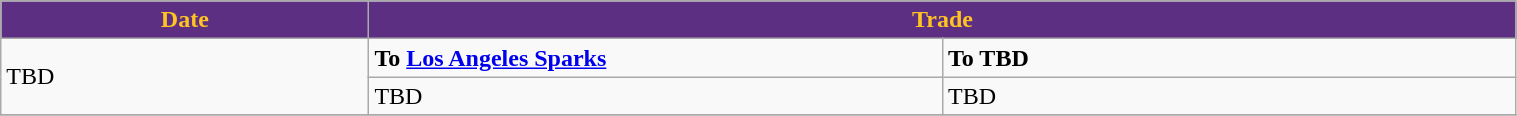<table class="wikitable" style="width:80%">
<tr>
<th style="background:#5c2f83;color:#FFC322; width=125">Date</th>
<th style="background:#5c2f83;color:#FFC322;" colspan=2>Trade</th>
</tr>
<tr>
<td rowspan=2>TBD</td>
<td width=375><strong>To <a href='#'>Los Angeles Sparks</a></strong></td>
<td width=375><strong>To TBD</strong></td>
</tr>
<tr>
<td>TBD</td>
<td>TBD</td>
</tr>
<tr>
</tr>
</table>
